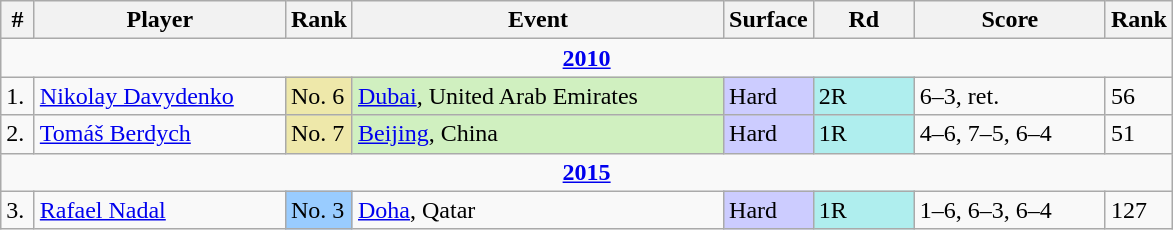<table class="wikitable sortable">
<tr>
<th width=15>#</th>
<th width=160>Player</th>
<th width=30>Rank</th>
<th width=240>Event</th>
<th width=50>Surface</th>
<th width=60>Rd</th>
<th width=120>Score</th>
<th>Rank</th>
</tr>
<tr>
<td colspan=9 style=text-align:center><strong><a href='#'>2010</a></strong></td>
</tr>
<tr>
<td>1.</td>
<td> <a href='#'>Nikolay Davydenko</a></td>
<td bgcolor=EEE8AA>No. 6</td>
<td bgcolor=d0f0c0><a href='#'>Dubai</a>, United Arab Emirates</td>
<td bgcolor=CCCCFF>Hard</td>
<td bgcolor=afeeee>2R</td>
<td>6–3, ret.</td>
<td>56</td>
</tr>
<tr>
<td>2.</td>
<td> <a href='#'>Tomáš Berdych</a></td>
<td bgcolor=EEE8AA>No. 7</td>
<td bgcolor=d0f0c0><a href='#'>Beijing</a>, China</td>
<td bgcolor=CCCCFF>Hard</td>
<td bgcolor=afeeee>1R</td>
<td>4–6, 7–5, 6–4</td>
<td>51</td>
</tr>
<tr>
<td colspan=9 style=text-align:center><strong><a href='#'>2015</a></strong></td>
</tr>
<tr>
<td>3.</td>
<td> <a href='#'>Rafael Nadal</a></td>
<td bgcolor=99ccff>No. 3</td>
<td><a href='#'>Doha</a>, Qatar</td>
<td bgcolor=CCCCFF>Hard</td>
<td bgcolor=afeeee>1R</td>
<td>1–6, 6–3, 6–4</td>
<td>127</td>
</tr>
</table>
